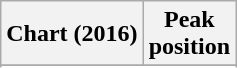<table class="wikitable sortable plainrowheaders" style="text-align:center">
<tr>
<th scope="col">Chart (2016)</th>
<th scope="col">Peak<br> position</th>
</tr>
<tr>
</tr>
<tr>
</tr>
<tr>
</tr>
<tr>
</tr>
<tr>
</tr>
<tr>
</tr>
<tr>
</tr>
<tr>
</tr>
<tr>
</tr>
</table>
